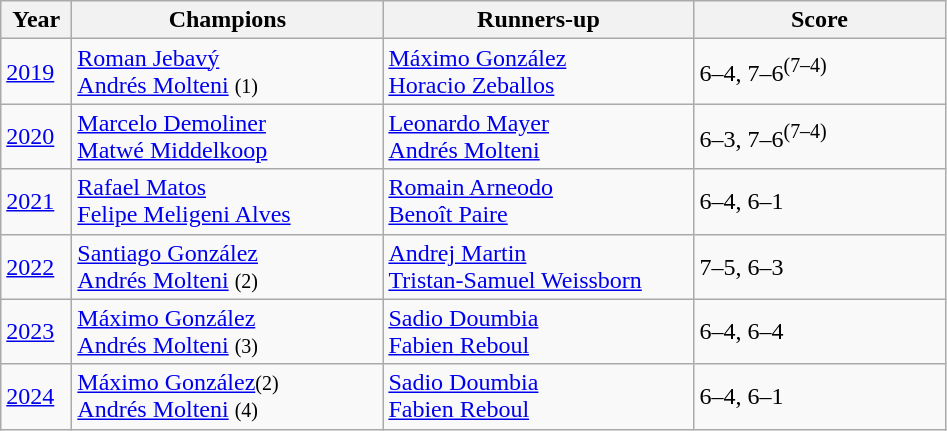<table class="wikitable">
<tr>
<th style="width:40px">Year</th>
<th style="width:200px">Champions</th>
<th style="width:200px">Runners-up</th>
<th style="width:160px" class="unsortable">Score</th>
</tr>
<tr>
<td><a href='#'>2019</a></td>
<td> <a href='#'>Roman Jebavý</a> <br> <a href='#'>Andrés Molteni</a> <small>(1)</small></td>
<td> <a href='#'>Máximo González</a> <br> <a href='#'>Horacio Zeballos</a></td>
<td>6–4, 7–6<sup>(7–4)</sup></td>
</tr>
<tr>
<td><a href='#'>2020</a></td>
<td> <a href='#'>Marcelo Demoliner</a> <br> <a href='#'>Matwé Middelkoop</a></td>
<td> <a href='#'>Leonardo Mayer</a> <br> <a href='#'>Andrés Molteni</a></td>
<td>6–3, 7–6<sup>(7–4)</sup></td>
</tr>
<tr>
<td><a href='#'>2021</a></td>
<td> <a href='#'>Rafael Matos</a> <br> <a href='#'>Felipe Meligeni Alves</a></td>
<td> <a href='#'>Romain Arneodo</a> <br> <a href='#'>Benoît Paire</a></td>
<td>6–4, 6–1</td>
</tr>
<tr>
<td><a href='#'>2022</a></td>
<td> <a href='#'>Santiago González</a> <br> <a href='#'>Andrés Molteni</a> <small>(2)</small></td>
<td> <a href='#'>Andrej Martin</a> <br> <a href='#'>Tristan-Samuel Weissborn</a></td>
<td>7–5, 6–3</td>
</tr>
<tr>
<td><a href='#'>2023</a></td>
<td> <a href='#'>Máximo González</a> <br> <a href='#'>Andrés Molteni</a> <small>(3)</small></td>
<td> <a href='#'>Sadio Doumbia</a> <br> <a href='#'>Fabien Reboul</a></td>
<td>6–4, 6–4</td>
</tr>
<tr>
<td><a href='#'>2024</a></td>
<td> <a href='#'>Máximo González</a><small>(2)</small><br> <a href='#'>Andrés Molteni</a> <small>(4)</small></td>
<td> <a href='#'>Sadio Doumbia</a> <br> <a href='#'>Fabien Reboul</a></td>
<td>6–4, 6–1</td>
</tr>
</table>
